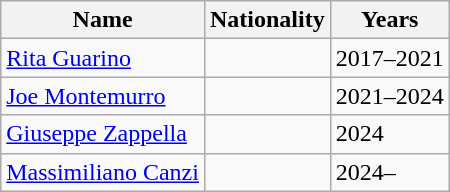<table class="wikitable" style="text-align: center">
<tr>
<th>Name</th>
<th>Nationality</th>
<th>Years</th>
</tr>
<tr>
<td align="left"><a href='#'>Rita Guarino</a></td>
<td align="left"></td>
<td align="left">2017–2021</td>
</tr>
<tr>
<td align="left"><a href='#'>Joe Montemurro</a></td>
<td align="left"></td>
<td align="left">2021–2024</td>
</tr>
<tr>
<td align="left"><a href='#'>Giuseppe Zappella</a></td>
<td align="left"></td>
<td align="left">2024</td>
</tr>
<tr>
<td align="left"><a href='#'>Massimiliano Canzi</a></td>
<td align="left"></td>
<td align="left">2024–</td>
</tr>
</table>
